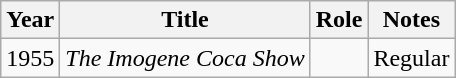<table class="wikitable sortable">
<tr>
<th>Year</th>
<th>Title</th>
<th>Role</th>
<th class="unsortable">Notes</th>
</tr>
<tr>
<td>1955</td>
<td><em>The Imogene Coca Show</em></td>
<td></td>
<td>Regular</td>
</tr>
</table>
